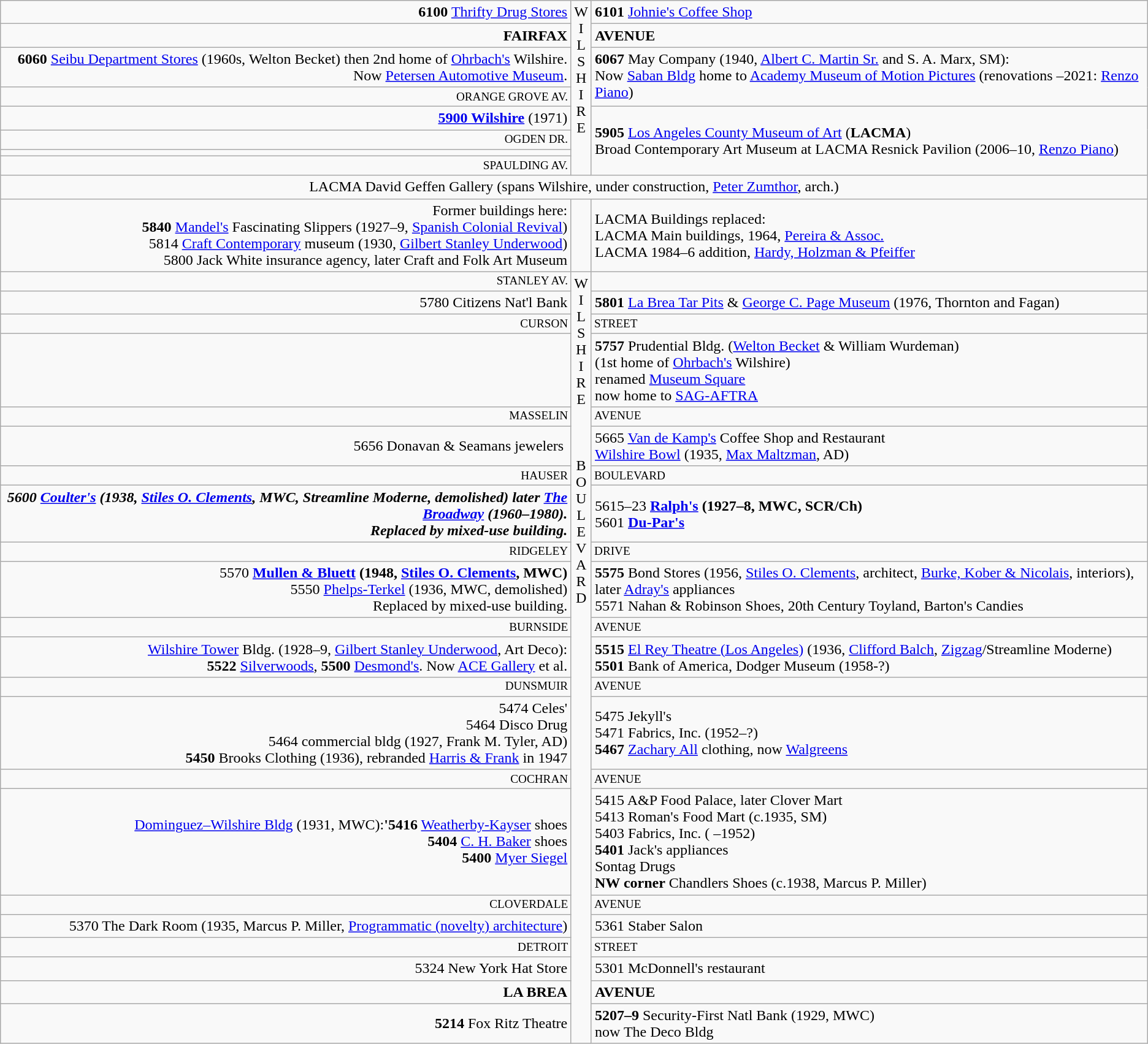<table class=wikitable>
<tr>
<td style="text-align:right;"><strong>6100</strong> <a href='#'>Thrifty Drug Stores</a></td>
<td rowspan=8 style="text-align:center;vertical-align:top;">W<br>I<br>L<br>S<br>H<br>I<br>R<br>E</td>
<td><strong>6101</strong> <a href='#'>Johnie's Coffee Shop</a></td>
</tr>
<tr>
<td style="text-align:right;"><strong>FAIRFAX</strong></td>
<td><strong>AVENUE</strong></td>
</tr>
<tr>
<td style="text-align:right;"><strong>6060</strong> <a href='#'>Seibu Department Stores</a> (1960s, Welton Becket) then 2nd home of <a href='#'>Ohrbach's</a> Wilshire.<br>Now <a href='#'>Petersen Automotive Museum</a>.</td>
<td rowspan=2 style="vertical-align:top;"><strong>6067</strong> May Company (1940, <a href='#'>Albert C. Martin Sr.</a> and S. A. Marx, SM):<br>Now <a href='#'>Saban Bldg</a> home to <a href='#'>Academy Museum of Motion Pictures</a> (renovations –2021: <a href='#'>Renzo Piano</a>)</td>
</tr>
<tr>
<td style="text-align:right;font-size:80%;">ORANGE GROVE AV.</td>
</tr>
<tr>
<td style="text-align:right;"><strong><a href='#'>5900 Wilshire</a></strong> (1971)</td>
<td rowspan=4 style="vertical-align:middle;"><strong>5905</strong> <a href='#'>Los Angeles County Museum of Art</a> (<strong>LACMA</strong>)<br>Broad Contemporary Art Museum at LACMA Resnick Pavilion (2006–10, <a href='#'>Renzo Piano</a>)︎</td>
</tr>
<tr>
<td style="text-align:right;font-size:80%;">OGDEN DR.</td>
</tr>
<tr>
<td style="text-align:right;"></td>
</tr>
<tr>
<td style="text-align:right;font-size:80%;">SPAULDING AV.</td>
</tr>
<tr>
<td style="text-align:center;" colspan=3>LACMA David Geffen Gallery (spans Wilshire, under construction, <a href='#'>Peter Zumthor</a>, arch.)</td>
</tr>
<tr>
<td style="text-align:right;">Former buildings here:<br><strong>5840</strong> <a href='#'>Mandel's</a> Fascinating Slippers (1927–9, <a href='#'>Spanish Colonial Revival</a>)<br>5814 <a href='#'>Craft Contemporary</a> museum (1930, <a href='#'>Gilbert Stanley Underwood</a>)<br>5800 Jack White insurance agency, later Craft and Folk Art Museum</td>
<td></td>
<td>LACMA Buildings replaced: <br>LACMA Main buildings, 1964, <a href='#'>Pereira & Assoc.</a><br>LACMA 1984–6 addition, <a href='#'>Hardy, Holzman & Pfeiffer</a></td>
</tr>
<tr>
<td style="text-align:right;font-size:80%;">STANLEY AV.</td>
<td rowspan=22 style="text-align:center;vertical-align:top;">W<br>I<br>L<br>S<br>H<br>I<br>R<br>E<br><br><br><br>B<br>O<br>U<br>L<br>E<br>V<br>A<br>R<br>D</td>
<td></td>
</tr>
<tr>
<td style="text-align:right;">5780 Citizens Nat'l Bank</td>
<td tyle="vertical-align:middle;"><strong>5801</strong> <a href='#'>La Brea Tar Pits</a> & <a href='#'>George C. Page Museum</a> (1976, Thornton and Fagan)</td>
</tr>
<tr>
<td style="text-align:right;font-size:80%;">CURSON</td>
<td style="text-align:left;font-size:80%;">STREET</td>
</tr>
<tr>
<td style="text-align:right;"></td>
<td><strong>5757</strong> Prudential Bldg. (<a href='#'>Welton Becket</a> & William Wurdeman)<br>(1st home of <a href='#'>Ohrbach's</a> Wilshire)<br>renamed <a href='#'>Museum Square</a><br>now home to <a href='#'>SAG-AFTRA</a></td>
</tr>
<tr>
<td style="text-align:right;font-size:80%;">MASSELIN</td>
<td style="text-align:left;font-size:80%;">AVENUE</td>
</tr>
<tr>
<td style="text-align:right;">5656 Donavan & Seamans jewelers ︎</td>
<td>5665 <a href='#'>Van de Kamp's</a> Coffee Shop and Restaurant<br><a href='#'>Wilshire Bowl</a> (1935, <a href='#'>Max Maltzman</a>, AD)</td>
</tr>
<tr>
<td style="text-align:right;font-size:80%;">HAUSER</td>
<td style="text-align:left;font-size:80%;">BOULEVARD</td>
</tr>
<tr>
<td style="text-align:right;"><strong><em>5600<strong> <a href='#'>Coulter's</a> (1938, <a href='#'>Stiles O. Clements</a>, MWC, Streamline Moderne, demolished) later <a href='#'>The Broadway</a> (1960–1980).<em><br>Replaced by mixed-use building.</td>
<td></strong>5615–23<strong> <a href='#'>Ralph's</a> (1927–8, MWC, SCR/Ch)<br></strong>5601<strong> <a href='#'>Du-Par's</a></td>
</tr>
<tr>
<td style="text-align:right;font-size:80%;">RIDGELEY</td>
<td style="text-align:left;font-size:80%;">DRIVE</td>
</tr>
<tr>
<td style="text-align:right;"></strong>5570<strong> <a href='#'>Mullen & Bluett</a> (1948, <a href='#'>Stiles O. Clements</a>, MWC)<br></em></strong>5550</strong> <a href='#'>Phelps-Terkel</a> (1936, MWC, demolished)<br>Replaced by mixed-use building.</em></td>
<td><strong>5575</strong> Bond Stores (1956, <a href='#'>Stiles O. Clements</a>, architect, <a href='#'>Burke, Kober & Nicolais</a>, interiors), later <a href='#'>Adray's</a> appliances<br>5571 Nahan & Robinson Shoes, 20th Century Toyland, Barton's Candies</td>
</tr>
<tr>
<td style="text-align:right;font-size:80%;">BURNSIDE</td>
<td style="text-align:left;font-size:80%;">AVENUE</td>
</tr>
<tr>
<td style="text-align:right;"><a href='#'>Wilshire Tower</a> Bldg. (1928–9, <a href='#'>Gilbert Stanley Underwood</a>, Art Deco):<br><strong>5522</strong> <a href='#'>Silverwoods</a>, <strong>5500</strong> <a href='#'>Desmond's</a>. Now <a href='#'>ACE Gallery</a> et al.</td>
<td><strong>5515</strong> <a href='#'>El Rey Theatre (Los Angeles)</a> (1936, <a href='#'>Clifford Balch</a>, <a href='#'>Zigzag</a>/Streamline Moderne)<br><strong>5501</strong> Bank of America, Dodger Museum (1958-?)</td>
</tr>
<tr>
<td style="text-align:right;font-size:80%;">DUNSMUIR</td>
<td style="text-align:left;font-size:80%;">AVENUE</td>
</tr>
<tr>
<td style="text-align:right;">5474 Celes'<br>5464 Disco Drug<br>5464 commercial bldg (1927, Frank M. Tyler, AD)<br><strong>5450</strong> Brooks Clothing (1936), rebranded <a href='#'>Harris & Frank</a> in 1947</td>
<td>5475 Jekyll's<br>5471 Fabrics, Inc. (1952–?)<br><strong>5467</strong> <a href='#'>Zachary All</a> clothing, now <a href='#'>Walgreens</a></td>
</tr>
<tr>
<td style="text-align:right;font-size:80%;">COCHRAN</td>
<td style="text-align:left;font-size:80%;">AVENUE</td>
</tr>
<tr>
<td style="text-align:right;"><a href='#'>Dominguez–Wilshire Bldg</a> (1931, MWC):<strong>'5416</strong> <a href='#'>Weatherby-Kayser</a> shoes<br><strong>5404</strong> <a href='#'>C. H. Baker</a> shoes<br><strong>5400</strong> <a href='#'>Myer Siegel</a></td>
<td>5415 A&P Food Palace, later Clover Mart<br>5413 Roman's Food Mart (c.1935, SM)<br>5403 Fabrics, Inc. ( –1952)<br><strong>5401</strong> Jack's appliances<br>Sontag Drugs<br><strong>NW corner</strong> Chandlers Shoes (c.1938, Marcus P. Miller)</td>
</tr>
<tr>
<td style="text-align:right;font-size:80%;">CLOVERDALE</td>
<td style="text-align:left;font-size:80%;">AVENUE</td>
</tr>
<tr>
<td style="text-align:right;">5370 The Dark Room (1935, Marcus P. Miller, <a href='#'>Programmatic (novelty) architecture</a>)</td>
<td>5361 Staber Salon</td>
</tr>
<tr>
<td style="text-align:right;font-size:80%;">DETROIT</td>
<td style="text-align:left;font-size:80%;">STREET</td>
</tr>
<tr>
<td style="text-align:right;">5324 New York Hat Store</td>
<td>5301 McDonnell's restaurant</td>
</tr>
<tr>
<td style="text-align:right;"><strong>LA BREA</strong></td>
<td><strong>AVENUE</strong></td>
</tr>
<tr>
<td style="text-align:right;"><strong>5214</strong> Fox Ritz Theatre</td>
<td><strong>5207–9</strong> Security-First Natl Bank (1929, MWC)<br> now The Deco Bldg</td>
</tr>
</table>
